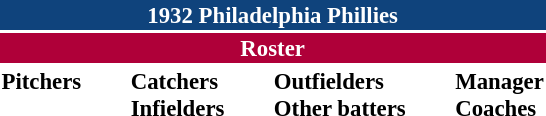<table class="toccolours" style="font-size: 95%;">
<tr>
<th colspan="10" style="background-color: #0f437c; color: white; text-align: center;">1932 Philadelphia Phillies</th>
</tr>
<tr>
<td colspan="10" style="background-color: #af0039; color: white; text-align: center;"><strong>Roster</strong></td>
</tr>
<tr>
<td valign="top"><strong>Pitchers</strong><br>












</td>
<td width="25px"></td>
<td valign="top"><strong>Catchers</strong><br>


<strong>Infielders</strong>







</td>
<td width="25px"></td>
<td valign="top"><strong>Outfielders</strong><br>





<strong>Other batters</strong>

</td>
<td width="25px"></td>
<td valign="top"><strong>Manager</strong><br>
<strong>Coaches</strong>

</td>
</tr>
</table>
